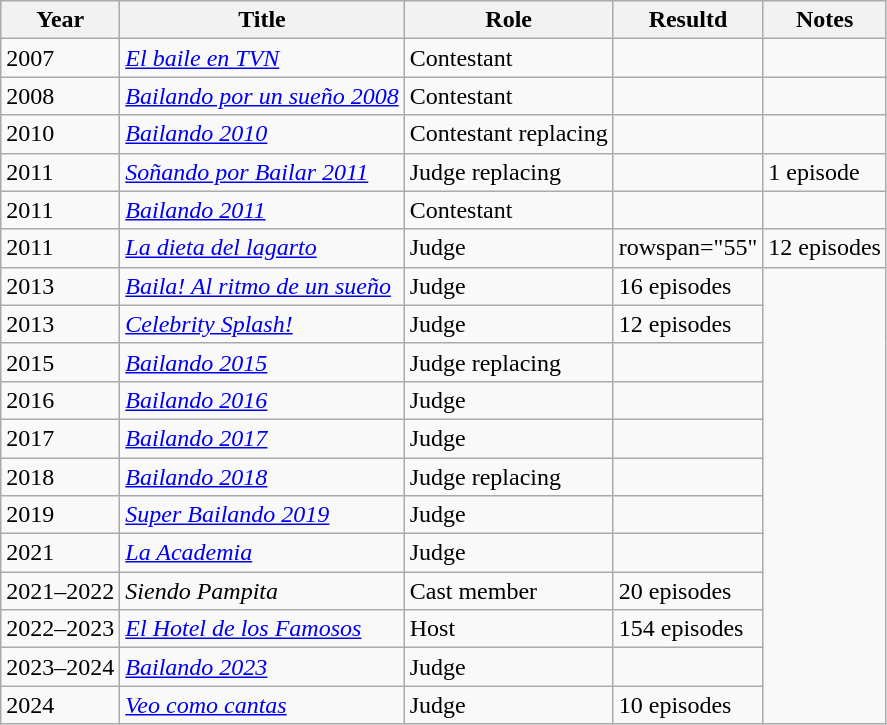<table class="wikitable";>
<tr>
<th>Year</th>
<th>Title</th>
<th>Role</th>
<th>Resultd</th>
<th>Notes</th>
</tr>
<tr>
<td>2007</td>
<td> <em><a href='#'>El baile en TVN</a></em></td>
<td>Contestant</td>
<td></td>
<td></td>
</tr>
<tr>
<td>2008</td>
<td> <em><a href='#'>Bailando por un sueño 2008</a></em></td>
<td>Contestant</td>
<td></td>
<td></td>
</tr>
<tr>
<td>2010</td>
<td> <em><a href='#'>Bailando 2010</a></em></td>
<td>Contestant replacing</td>
<td></td>
<td></td>
</tr>
<tr>
<td>2011</td>
<td> <em><a href='#'>Soñando por Bailar 2011</a></em></td>
<td>Judge replacing</td>
<td></td>
<td>1 episode</td>
</tr>
<tr>
<td>2011</td>
<td> <em><a href='#'>Bailando 2011</a></em></td>
<td>Contestant</td>
<td></td>
<td></td>
</tr>
<tr>
<td>2011</td>
<td> <em><a href='#'>La dieta del lagarto</a></em></td>
<td>Judge</td>
<td>rowspan="55" </td>
<td>12 episodes</td>
</tr>
<tr>
<td>2013</td>
<td> <em><a href='#'>Baila! Al ritmo de un sueño</a></em></td>
<td>Judge</td>
<td>16 episodes</td>
</tr>
<tr>
<td>2013</td>
<td> <em><a href='#'>Celebrity Splash!</a></em></td>
<td>Judge</td>
<td>12 episodes</td>
</tr>
<tr>
<td>2015</td>
<td> <em><a href='#'>Bailando 2015</a></em></td>
<td>Judge replacing</td>
<td></td>
</tr>
<tr>
<td>2016</td>
<td> <em><a href='#'>Bailando 2016</a></em></td>
<td>Judge</td>
<td></td>
</tr>
<tr>
<td>2017</td>
<td> <em><a href='#'>Bailando 2017</a></em></td>
<td>Judge</td>
<td></td>
</tr>
<tr>
<td>2018</td>
<td> <em><a href='#'>Bailando 2018</a></em></td>
<td>Judge replacing</td>
<td></td>
</tr>
<tr>
<td>2019</td>
<td> <em><a href='#'>Super Bailando 2019</a></em></td>
<td>Judge</td>
<td></td>
</tr>
<tr>
<td>2021</td>
<td> <em><a href='#'>La Academia</a></em></td>
<td>Judge</td>
<td></td>
</tr>
<tr>
<td>2021–2022</td>
<td> <em>Siendo Pampita</em></td>
<td>Cast member</td>
<td>20 episodes</td>
</tr>
<tr>
<td>2022–2023</td>
<td> <em><a href='#'>El Hotel de los Famosos</a></em></td>
<td>Host</td>
<td>154 episodes</td>
</tr>
<tr>
<td>2023–2024</td>
<td> <em><a href='#'>Bailando 2023</a></em></td>
<td>Judge</td>
<td></td>
</tr>
<tr>
<td>2024</td>
<td> <em><a href='#'>Veo como cantas</a></em></td>
<td>Judge</td>
<td>10 episodes</td>
</tr>
</table>
